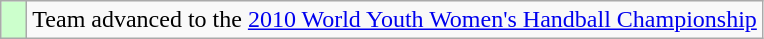<table class="wikitable" style="text-align: center;">
<tr>
<td width=10px bgcolor=#ccffcc></td>
<td>Team advanced to the <a href='#'>2010 World Youth Women's Handball Championship</a></td>
</tr>
</table>
